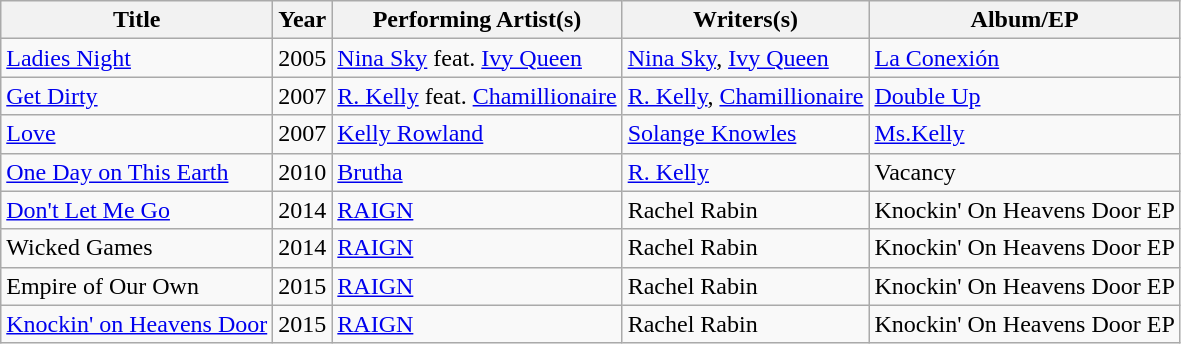<table class="wikitable">
<tr>
<th>Title</th>
<th>Year</th>
<th>Performing Artist(s)</th>
<th>Writers(s)</th>
<th>Album/EP</th>
</tr>
<tr>
<td><a href='#'>Ladies Night</a></td>
<td>2005</td>
<td><a href='#'>Nina Sky</a> feat. <a href='#'>Ivy Queen</a></td>
<td><a href='#'>Nina Sky</a>, <a href='#'>Ivy Queen</a></td>
<td><a href='#'>La Conexión</a></td>
</tr>
<tr>
<td><a href='#'>Get Dirty</a></td>
<td>2007</td>
<td><a href='#'>R. Kelly</a> feat. <a href='#'>Chamillionaire</a></td>
<td><a href='#'>R. Kelly</a>, <a href='#'>Chamillionaire</a></td>
<td><a href='#'>Double Up</a></td>
</tr>
<tr>
<td><a href='#'>Love</a></td>
<td>2007</td>
<td><a href='#'>Kelly Rowland</a></td>
<td><a href='#'>Solange Knowles</a></td>
<td><a href='#'>Ms.Kelly</a></td>
</tr>
<tr>
<td><a href='#'>One Day on This Earth</a></td>
<td>2010</td>
<td><a href='#'>Brutha</a></td>
<td><a href='#'>R. Kelly</a></td>
<td>Vacancy</td>
</tr>
<tr>
<td><a href='#'>Don't Let Me Go</a></td>
<td>2014</td>
<td><a href='#'>RAIGN</a></td>
<td>Rachel Rabin</td>
<td>Knockin' On Heavens Door EP</td>
</tr>
<tr>
<td>Wicked Games</td>
<td>2014</td>
<td><a href='#'>RAIGN</a></td>
<td>Rachel Rabin</td>
<td>Knockin' On Heavens Door EP</td>
</tr>
<tr>
<td>Empire of Our Own</td>
<td>2015</td>
<td><a href='#'>RAIGN</a></td>
<td>Rachel Rabin</td>
<td>Knockin' On Heavens Door EP</td>
</tr>
<tr>
<td><a href='#'>Knockin' on Heavens Door</a></td>
<td>2015</td>
<td><a href='#'>RAIGN</a></td>
<td>Rachel Rabin</td>
<td>Knockin' On Heavens Door EP</td>
</tr>
</table>
